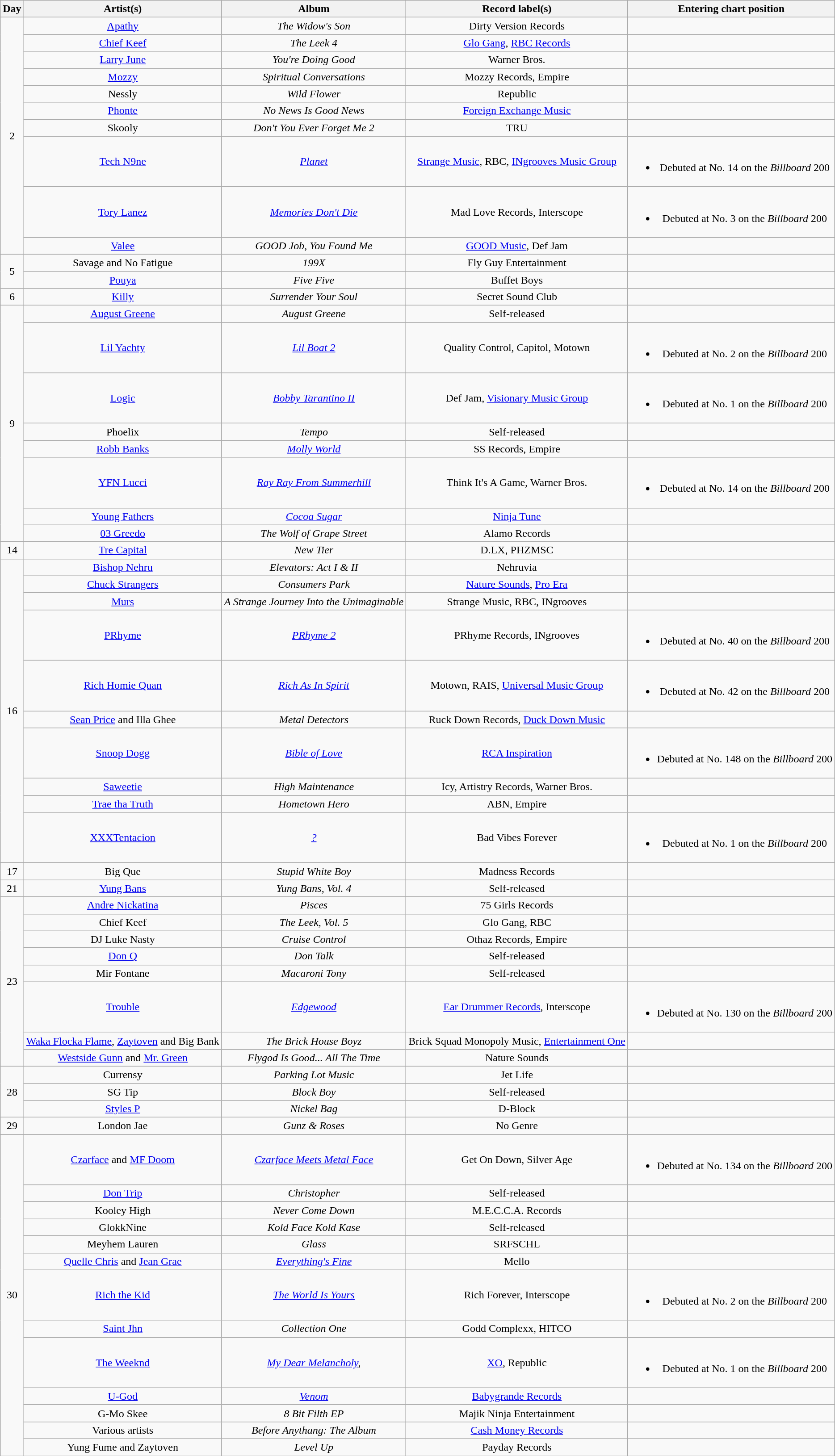<table class="wikitable" style="text-align:center;">
<tr>
<th scope="col">Day</th>
<th scope="col">Artist(s)</th>
<th scope="col">Album</th>
<th scope="col">Record label(s)</th>
<th scope="col">Entering chart position</th>
</tr>
<tr>
<td rowspan="10">2</td>
<td><a href='#'>Apathy</a></td>
<td><em>The Widow's Son</em></td>
<td>Dirty Version Records</td>
<td></td>
</tr>
<tr>
<td><a href='#'>Chief Keef</a></td>
<td><em>The Leek 4</em></td>
<td><a href='#'>Glo Gang</a>, <a href='#'>RBC Records</a></td>
<td></td>
</tr>
<tr>
<td><a href='#'>Larry June</a></td>
<td><em>You're Doing Good</em></td>
<td>Warner Bros.</td>
<td></td>
</tr>
<tr>
<td><a href='#'>Mozzy</a></td>
<td><em>Spiritual Conversations</em></td>
<td>Mozzy Records, Empire</td>
<td></td>
</tr>
<tr>
<td>Nessly</td>
<td><em>Wild Flower</em></td>
<td>Republic</td>
<td></td>
</tr>
<tr>
<td><a href='#'>Phonte</a></td>
<td><em>No News Is Good News</em></td>
<td><a href='#'>Foreign Exchange Music</a></td>
<td></td>
</tr>
<tr>
<td>Skooly</td>
<td><em>Don't You Ever Forget Me 2</em></td>
<td>TRU</td>
<td></td>
</tr>
<tr>
<td><a href='#'>Tech N9ne</a></td>
<td><em><a href='#'>Planet</a></em></td>
<td><a href='#'>Strange Music</a>, RBC, <a href='#'>INgrooves Music Group</a></td>
<td><br><ul><li>Debuted at No. 14 on the <em>Billboard</em> 200</li></ul></td>
</tr>
<tr>
<td><a href='#'>Tory Lanez</a></td>
<td><em><a href='#'>Memories Don't Die</a></em></td>
<td>Mad Love Records, Interscope</td>
<td><br><ul><li>Debuted at No. 3 on the <em>Billboard</em> 200</li></ul></td>
</tr>
<tr>
<td><a href='#'>Valee</a></td>
<td><em>GOOD Job, You Found Me</em></td>
<td><a href='#'>GOOD Music</a>, Def Jam</td>
<td></td>
</tr>
<tr>
<td rowspan="2">5</td>
<td>Savage and No Fatigue</td>
<td><em>199X</em></td>
<td>Fly Guy Entertainment</td>
<td></td>
</tr>
<tr>
<td><a href='#'>Pouya</a></td>
<td><em>Five Five</em></td>
<td>Buffet Boys</td>
<td></td>
</tr>
<tr>
<td>6</td>
<td><a href='#'>Killy</a></td>
<td><em>Surrender Your Soul</em></td>
<td>Secret Sound Club</td>
<td></td>
</tr>
<tr>
<td rowspan="8">9</td>
<td><a href='#'>August Greene</a></td>
<td><em>August Greene</em></td>
<td>Self-released</td>
<td></td>
</tr>
<tr>
<td><a href='#'>Lil Yachty</a></td>
<td><em><a href='#'>Lil Boat 2</a></em></td>
<td>Quality Control, Capitol, Motown</td>
<td><br><ul><li>Debuted at No. 2 on the <em>Billboard</em> 200</li></ul></td>
</tr>
<tr>
<td><a href='#'>Logic</a></td>
<td><em><a href='#'>Bobby Tarantino II</a></em></td>
<td>Def Jam, <a href='#'>Visionary Music Group</a></td>
<td><br><ul><li>Debuted at No. 1 on the <em>Billboard</em> 200</li></ul></td>
</tr>
<tr>
<td>Phoelix</td>
<td><em>Tempo</em></td>
<td>Self-released</td>
<td></td>
</tr>
<tr>
<td><a href='#'>Robb Banks</a></td>
<td><em><a href='#'>Molly World</a></em></td>
<td>SS Records, Empire</td>
<td></td>
</tr>
<tr>
<td><a href='#'>YFN Lucci</a></td>
<td><em><a href='#'>Ray Ray From Summerhill</a></em></td>
<td>Think It's A Game, Warner Bros.</td>
<td><br><ul><li>Debuted at No. 14 on the <em>Billboard</em> 200</li></ul></td>
</tr>
<tr>
<td><a href='#'>Young Fathers</a></td>
<td><em><a href='#'>Cocoa Sugar</a></em></td>
<td><a href='#'>Ninja Tune</a></td>
<td></td>
</tr>
<tr>
<td><a href='#'>03 Greedo</a></td>
<td><em>The Wolf of Grape Street</em></td>
<td>Alamo Records</td>
<td></td>
</tr>
<tr>
<td>14</td>
<td><a href='#'>Tre Capital</a></td>
<td><em>New Tier</em></td>
<td>D.LX, PHZMSC</td>
<td></td>
</tr>
<tr>
<td rowspan="10">16</td>
<td><a href='#'>Bishop Nehru</a></td>
<td><em>Elevators: Act I & II</em></td>
<td>Nehruvia</td>
<td></td>
</tr>
<tr>
<td><a href='#'>Chuck Strangers</a></td>
<td><em>Consumers Park</em></td>
<td><a href='#'>Nature Sounds</a>, <a href='#'>Pro Era</a></td>
<td></td>
</tr>
<tr>
<td><a href='#'>Murs</a></td>
<td><em>A Strange Journey Into the Unimaginable</em></td>
<td>Strange Music, RBC, INgrooves</td>
<td></td>
</tr>
<tr>
<td><a href='#'>PRhyme</a></td>
<td><em><a href='#'>PRhyme 2</a></em></td>
<td>PRhyme Records, INgrooves</td>
<td><br><ul><li>Debuted at No. 40 on the <em>Billboard</em> 200</li></ul></td>
</tr>
<tr>
<td><a href='#'>Rich Homie Quan</a></td>
<td><em><a href='#'>Rich As In Spirit</a></em></td>
<td>Motown, RAIS, <a href='#'>Universal Music Group</a></td>
<td><br><ul><li>Debuted at No. 42 on the <em>Billboard</em> 200</li></ul></td>
</tr>
<tr>
<td><a href='#'>Sean Price</a> and Illa Ghee</td>
<td><em>Metal Detectors</em></td>
<td>Ruck Down Records, <a href='#'>Duck Down Music</a></td>
<td></td>
</tr>
<tr>
<td><a href='#'>Snoop Dogg</a></td>
<td><em><a href='#'>Bible of Love</a></em></td>
<td><a href='#'>RCA Inspiration</a></td>
<td><br><ul><li>Debuted at No. 148 on the <em>Billboard</em> 200</li></ul></td>
</tr>
<tr>
<td><a href='#'>Saweetie</a></td>
<td><em>High Maintenance</em></td>
<td>Icy, Artistry Records, Warner Bros.</td>
<td></td>
</tr>
<tr>
<td><a href='#'>Trae tha Truth</a></td>
<td><em>Hometown Hero</em></td>
<td>ABN, Empire</td>
<td></td>
</tr>
<tr>
<td><a href='#'>XXXTentacion</a></td>
<td><em><a href='#'>?</a></em></td>
<td>Bad Vibes Forever</td>
<td><br><ul><li>Debuted at No. 1 on the <em>Billboard</em> 200</li></ul></td>
</tr>
<tr>
<td>17</td>
<td>Big Que</td>
<td><em>Stupid White Boy</em></td>
<td>Madness Records</td>
<td></td>
</tr>
<tr>
<td>21</td>
<td><a href='#'>Yung Bans</a></td>
<td><em>Yung Bans, Vol. 4</em></td>
<td>Self-released</td>
<td></td>
</tr>
<tr>
<td rowspan="8">23</td>
<td><a href='#'>Andre Nickatina</a></td>
<td><em>Pisces</em></td>
<td>75 Girls Records</td>
<td></td>
</tr>
<tr>
<td>Chief Keef</td>
<td><em>The Leek, Vol. 5</em></td>
<td>Glo Gang, RBC</td>
<td></td>
</tr>
<tr>
<td>DJ Luke Nasty</td>
<td><em>Cruise Control</em></td>
<td>Othaz Records, Empire</td>
<td></td>
</tr>
<tr>
<td><a href='#'>Don Q</a></td>
<td><em>Don Talk</em></td>
<td>Self-released</td>
<td></td>
</tr>
<tr>
<td>Mir Fontane</td>
<td><em>Macaroni Tony</em></td>
<td>Self-released</td>
<td></td>
</tr>
<tr>
<td><a href='#'>Trouble</a></td>
<td><em><a href='#'>Edgewood</a></em></td>
<td><a href='#'>Ear Drummer Records</a>, Interscope</td>
<td><br><ul><li>Debuted at No. 130 on the <em>Billboard</em> 200</li></ul></td>
</tr>
<tr>
<td><a href='#'>Waka Flocka Flame</a>, <a href='#'>Zaytoven</a> and Big Bank</td>
<td><em>The Brick House Boyz</em></td>
<td>Brick Squad Monopoly Music, <a href='#'>Entertainment One</a></td>
<td></td>
</tr>
<tr>
<td><a href='#'>Westside Gunn</a> and <a href='#'>Mr. Green</a></td>
<td><em>Flygod Is Good... All The Time</em></td>
<td>Nature Sounds</td>
<td></td>
</tr>
<tr>
<td rowspan="3">28</td>
<td>Currensy</td>
<td><em>Parking Lot Music</em></td>
<td>Jet Life</td>
<td></td>
</tr>
<tr>
<td>SG Tip</td>
<td><em>Block Boy</em></td>
<td>Self-released</td>
<td></td>
</tr>
<tr>
<td><a href='#'>Styles P</a></td>
<td><em>Nickel Bag</em></td>
<td>D-Block</td>
<td></td>
</tr>
<tr>
<td>29</td>
<td>London Jae</td>
<td><em>Gunz & Roses</em></td>
<td>No Genre</td>
<td></td>
</tr>
<tr>
<td rowspan="13">30</td>
<td><a href='#'>Czarface</a> and <a href='#'>MF Doom</a></td>
<td><em><a href='#'>Czarface Meets Metal Face</a></em></td>
<td>Get On Down, Silver Age</td>
<td><br><ul><li>Debuted at No. 134 on the <em>Billboard</em> 200</li></ul></td>
</tr>
<tr>
<td><a href='#'>Don Trip</a></td>
<td><em>Christopher</em></td>
<td>Self-released</td>
<td></td>
</tr>
<tr>
<td>Kooley High</td>
<td><em>Never Come Down</em></td>
<td>M.E.C.C.A. Records</td>
<td></td>
</tr>
<tr>
<td>GlokkNine</td>
<td><em>Kold Face Kold Kase</em></td>
<td>Self-released</td>
<td></td>
</tr>
<tr>
<td>Meyhem Lauren</td>
<td><em>Glass</em></td>
<td>SRFSCHL</td>
<td></td>
</tr>
<tr>
<td><a href='#'>Quelle Chris</a> and <a href='#'>Jean Grae</a></td>
<td><em><a href='#'>Everything's Fine</a></em></td>
<td>Mello</td>
<td></td>
</tr>
<tr>
<td><a href='#'>Rich the Kid</a></td>
<td><em><a href='#'>The World Is Yours</a></em></td>
<td>Rich Forever, Interscope</td>
<td><br><ul><li>Debuted at No. 2 on the <em>Billboard</em> 200</li></ul></td>
</tr>
<tr>
<td><a href='#'>Saint Jhn</a></td>
<td><em>Collection One</em></td>
<td>Godd Complexx, HITCO</td>
<td></td>
</tr>
<tr>
<td><a href='#'>The Weeknd</a></td>
<td><em><a href='#'>My Dear Melancholy</a>,</em></td>
<td><a href='#'>XO</a>, Republic</td>
<td><br><ul><li>Debuted at No. 1 on the <em>Billboard</em> 200</li></ul></td>
</tr>
<tr>
<td><a href='#'>U-God</a></td>
<td><em><a href='#'>Venom</a></em></td>
<td><a href='#'>Babygrande Records</a></td>
<td></td>
</tr>
<tr>
<td>G-Mo Skee</td>
<td><em>8 Bit Filth EP</em></td>
<td>Majik Ninja Entertainment</td>
<td></td>
</tr>
<tr>
<td>Various artists</td>
<td><em>Before Anythang: The Album</em></td>
<td><a href='#'>Cash Money Records</a></td>
<td></td>
</tr>
<tr>
<td>Yung Fume and Zaytoven</td>
<td><em>Level Up</em></td>
<td>Payday Records</td>
<td></td>
</tr>
</table>
